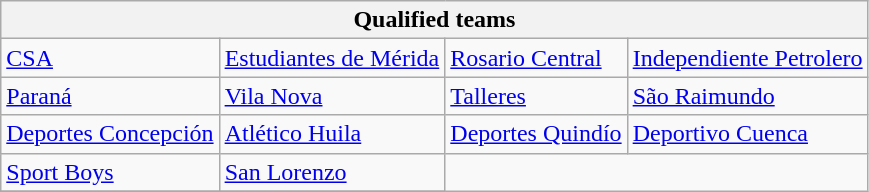<table class="wikitable">
<tr>
<th colspan=4>Qualified teams</th>
</tr>
<tr>
<td> <a href='#'>CSA</a></td>
<td> <a href='#'>Estudiantes de Mérida</a></td>
<td> <a href='#'>Rosario Central</a></td>
<td> <a href='#'>Independiente Petrolero</a></td>
</tr>
<tr>
<td> <a href='#'>Paraná</a></td>
<td> <a href='#'>Vila Nova</a></td>
<td> <a href='#'>Talleres</a></td>
<td> <a href='#'>São Raimundo</a></td>
</tr>
<tr>
<td> <a href='#'>Deportes Concepción</a></td>
<td> <a href='#'>Atlético Huila</a></td>
<td> <a href='#'>Deportes Quindío</a></td>
<td> <a href='#'>Deportivo Cuenca</a></td>
</tr>
<tr>
<td> <a href='#'>Sport Boys</a></td>
<td> <a href='#'>San Lorenzo</a></td>
</tr>
<tr>
</tr>
</table>
